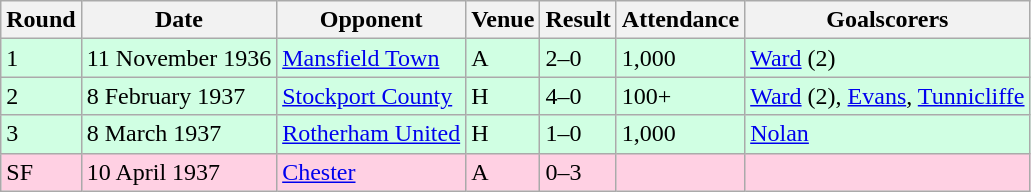<table class="wikitable">
<tr>
<th>Round</th>
<th>Date</th>
<th>Opponent</th>
<th>Venue</th>
<th>Result</th>
<th>Attendance</th>
<th>Goalscorers</th>
</tr>
<tr style="background-color: #d0ffe3;">
<td>1</td>
<td>11 November 1936</td>
<td><a href='#'>Mansfield Town</a></td>
<td>A</td>
<td>2–0</td>
<td>1,000</td>
<td><a href='#'>Ward</a> (2)</td>
</tr>
<tr style="background-color: #d0ffe3;">
<td>2</td>
<td>8 February 1937</td>
<td><a href='#'>Stockport County</a></td>
<td>H</td>
<td>4–0</td>
<td>100+</td>
<td><a href='#'>Ward</a> (2), <a href='#'>Evans</a>, <a href='#'>Tunnicliffe</a></td>
</tr>
<tr style="background-color: #d0ffe3;">
<td>3</td>
<td>8 March 1937</td>
<td><a href='#'>Rotherham United</a></td>
<td>H</td>
<td>1–0</td>
<td>1,000</td>
<td><a href='#'>Nolan</a></td>
</tr>
<tr style="background-color: #ffd0e3;">
<td>SF</td>
<td>10 April 1937</td>
<td><a href='#'>Chester</a></td>
<td>A</td>
<td>0–3</td>
<td></td>
<td></td>
</tr>
</table>
